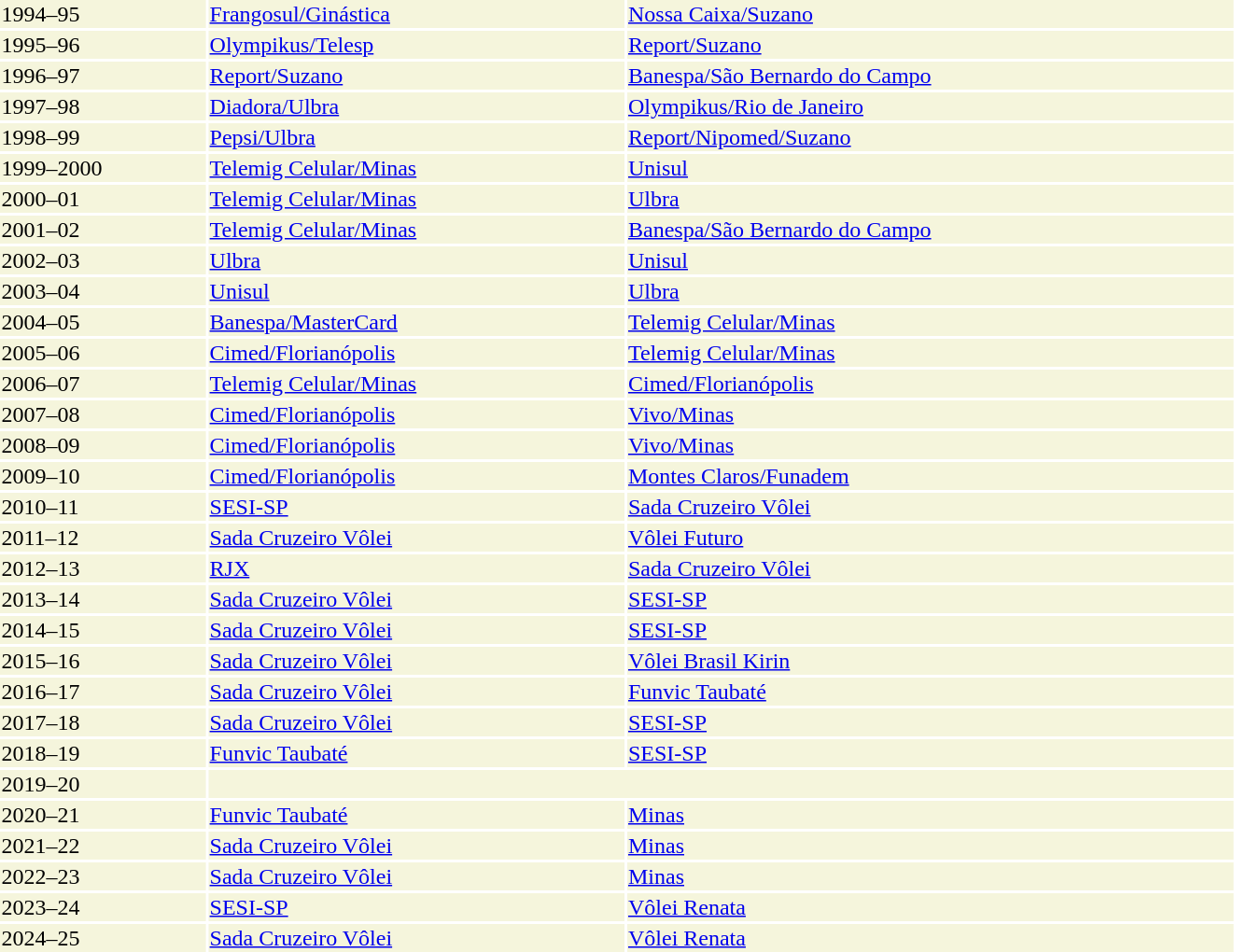<table width=70%>
<tr bgcolor=#f5f5dc>
<td>1994–95</td>
<td><a href='#'>Frangosul/Ginástica</a></td>
<td><a href='#'>Nossa Caixa/Suzano</a></td>
</tr>
<tr bgcolor=#f5f5dc>
<td>1995–96</td>
<td><a href='#'>Olympikus/Telesp</a></td>
<td><a href='#'>Report/Suzano</a></td>
</tr>
<tr bgcolor=#f5f5dc>
<td>1996–97</td>
<td><a href='#'>Report/Suzano</a></td>
<td><a href='#'>Banespa/São Bernardo do Campo</a></td>
</tr>
<tr bgcolor=#f5f5dc>
<td>1997–98</td>
<td><a href='#'>Diadora/Ulbra</a></td>
<td><a href='#'>Olympikus/Rio de Janeiro</a></td>
</tr>
<tr bgcolor=#f5f5dc>
<td>1998–99</td>
<td><a href='#'>Pepsi/Ulbra</a></td>
<td><a href='#'>Report/Nipomed/Suzano</a></td>
</tr>
<tr bgcolor=#f5f5dc>
<td>1999–2000</td>
<td><a href='#'>Telemig Celular/Minas</a></td>
<td><a href='#'>Unisul</a></td>
</tr>
<tr bgcolor=#f5f5dc>
<td>2000–01</td>
<td><a href='#'>Telemig Celular/Minas</a></td>
<td><a href='#'>Ulbra</a></td>
</tr>
<tr bgcolor=#f5f5dc>
<td>2001–02</td>
<td><a href='#'>Telemig Celular/Minas</a></td>
<td><a href='#'>Banespa/São Bernardo do Campo</a></td>
</tr>
<tr bgcolor=#f5f5dc>
<td>2002–03</td>
<td><a href='#'>Ulbra</a></td>
<td><a href='#'>Unisul</a></td>
</tr>
<tr bgcolor=#f5f5dc>
<td>2003–04</td>
<td><a href='#'>Unisul</a></td>
<td><a href='#'>Ulbra</a></td>
</tr>
<tr bgcolor=#f5f5dc>
<td>2004–05</td>
<td><a href='#'>Banespa/MasterCard</a></td>
<td><a href='#'>Telemig Celular/Minas</a></td>
</tr>
<tr bgcolor=#f5f5dc>
<td>2005–06</td>
<td><a href='#'>Cimed/Florianópolis</a></td>
<td><a href='#'>Telemig Celular/Minas</a></td>
</tr>
<tr bgcolor=#f5f5dc>
<td>2006–07</td>
<td><a href='#'>Telemig Celular/Minas</a></td>
<td><a href='#'>Cimed/Florianópolis</a></td>
</tr>
<tr bgcolor=#f5f5dc>
<td>2007–08</td>
<td><a href='#'>Cimed/Florianópolis</a></td>
<td><a href='#'>Vivo/Minas</a></td>
</tr>
<tr bgcolor=#f5f5dc>
<td>2008–09</td>
<td><a href='#'>Cimed/Florianópolis</a></td>
<td><a href='#'>Vivo/Minas</a></td>
</tr>
<tr bgcolor=#f5f5dc>
<td>2009–10</td>
<td><a href='#'>Cimed/Florianópolis</a></td>
<td><a href='#'>Montes Claros/Funadem</a></td>
</tr>
<tr bgcolor=#f5f5dc>
<td>2010–11</td>
<td><a href='#'>SESI-SP</a></td>
<td><a href='#'>Sada Cruzeiro Vôlei</a></td>
</tr>
<tr bgcolor=#f5f5dc>
<td>2011–12</td>
<td><a href='#'>Sada Cruzeiro Vôlei</a></td>
<td><a href='#'>Vôlei Futuro</a></td>
</tr>
<tr bgcolor=#f5f5dc>
<td>2012–13</td>
<td><a href='#'>RJX</a></td>
<td><a href='#'>Sada Cruzeiro Vôlei</a></td>
</tr>
<tr bgcolor=#f5f5dc>
<td>2013–14</td>
<td><a href='#'>Sada Cruzeiro Vôlei</a></td>
<td><a href='#'>SESI-SP</a></td>
</tr>
<tr bgcolor=#f5f5dc>
<td>2014–15</td>
<td><a href='#'>Sada Cruzeiro Vôlei</a></td>
<td><a href='#'>SESI-SP</a></td>
</tr>
<tr bgcolor=#f5f5dc>
<td>2015–16</td>
<td><a href='#'>Sada Cruzeiro Vôlei</a></td>
<td><a href='#'>Vôlei Brasil Kirin</a></td>
</tr>
<tr bgcolor=#f5f5dc>
<td>2016–17</td>
<td><a href='#'>Sada Cruzeiro Vôlei</a></td>
<td><a href='#'>Funvic Taubaté</a></td>
</tr>
<tr bgcolor=#f5f5dc>
<td>2017–18</td>
<td><a href='#'>Sada Cruzeiro Vôlei</a></td>
<td><a href='#'>SESI-SP</a></td>
</tr>
<tr bgcolor=#f5f5dc>
<td>2018–19</td>
<td><a href='#'>Funvic Taubaté</a></td>
<td><a href='#'>SESI-SP</a></td>
</tr>
<tr bgcolor=#f5f5dc>
<td>2019–20</td>
<td colspan=2></td>
</tr>
<tr bgcolor=#f5f5dc>
<td>2020–21</td>
<td><a href='#'>Funvic Taubaté</a></td>
<td><a href='#'>Minas</a></td>
</tr>
<tr bgcolor=#f5f5dc>
<td>2021–22</td>
<td><a href='#'>Sada Cruzeiro Vôlei</a></td>
<td><a href='#'>Minas</a></td>
</tr>
<tr bgcolor=#f5f5dc>
<td>2022–23</td>
<td><a href='#'>Sada Cruzeiro Vôlei</a></td>
<td><a href='#'>Minas</a></td>
</tr>
<tr bgcolor=#f5f5dc>
<td>2023–24</td>
<td><a href='#'>SESI-SP</a></td>
<td><a href='#'>Vôlei Renata</a></td>
</tr>
<tr bgcolor=#f5f5dc>
<td>2024–25</td>
<td><a href='#'>Sada Cruzeiro Vôlei</a></td>
<td><a href='#'>Vôlei Renata</a></td>
</tr>
</table>
